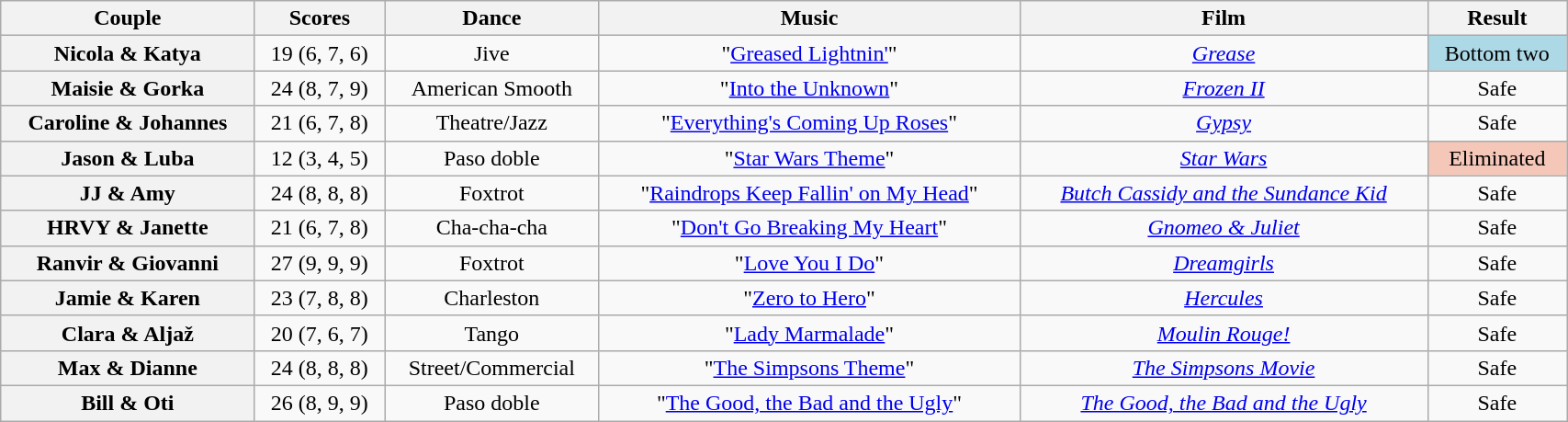<table class="wikitable sortable" style="text-align:center; width: 90%">
<tr>
<th scope="col">Couple</th>
<th scope="col">Scores</th>
<th scope="col" class="unsortable">Dance</th>
<th scope="col" class="unsortable">Music</th>
<th scope="col" class="unsortable">Film</th>
<th scope="col" class="unsortable">Result</th>
</tr>
<tr>
<th scope="row">Nicola & Katya</th>
<td>19 (6, 7, 6)</td>
<td>Jive</td>
<td>"<a href='#'>Greased Lightnin'</a>"</td>
<td><em><a href='#'>Grease</a></em></td>
<td bgcolor="lightblue">Bottom two</td>
</tr>
<tr>
<th scope="row">Maisie & Gorka</th>
<td>24 (8, 7, 9)</td>
<td>American Smooth</td>
<td>"<a href='#'>Into the Unknown</a>"</td>
<td><em><a href='#'>Frozen II</a></em></td>
<td>Safe</td>
</tr>
<tr>
<th scope="row">Caroline & Johannes</th>
<td>21 (6, 7, 8)</td>
<td>Theatre/Jazz</td>
<td>"<a href='#'>Everything's Coming Up Roses</a>"</td>
<td><em><a href='#'>Gypsy</a></em></td>
<td>Safe</td>
</tr>
<tr>
<th scope="row">Jason & Luba</th>
<td>12 (3, 4, 5)</td>
<td>Paso doble</td>
<td>"<a href='#'>Star Wars Theme</a>"</td>
<td><em><a href='#'>Star Wars</a></em></td>
<td bgcolor="f4c7b8">Eliminated</td>
</tr>
<tr>
<th scope="row">JJ & Amy</th>
<td>24 (8, 8, 8)</td>
<td>Foxtrot</td>
<td>"<a href='#'>Raindrops Keep Fallin' on My Head</a>"</td>
<td><em><a href='#'>Butch Cassidy and the Sundance Kid</a></em></td>
<td>Safe</td>
</tr>
<tr>
<th scope="row">HRVY & Janette</th>
<td>21 (6, 7, 8)</td>
<td>Cha-cha-cha</td>
<td>"<a href='#'>Don't Go Breaking My Heart</a>"</td>
<td><em><a href='#'>Gnomeo & Juliet</a></em></td>
<td>Safe</td>
</tr>
<tr>
<th scope="row">Ranvir & Giovanni</th>
<td>27 (9, 9, 9)</td>
<td>Foxtrot</td>
<td>"<a href='#'>Love You I Do</a>"</td>
<td><em><a href='#'>Dreamgirls</a></em></td>
<td>Safe</td>
</tr>
<tr>
<th scope="row">Jamie & Karen</th>
<td>23 (7, 8, 8)</td>
<td>Charleston</td>
<td>"<a href='#'>Zero to Hero</a>"</td>
<td><em><a href='#'>Hercules</a></em></td>
<td>Safe</td>
</tr>
<tr>
<th scope="row">Clara & Aljaž</th>
<td>20 (7, 6, 7)</td>
<td>Tango</td>
<td>"<a href='#'>Lady Marmalade</a>"</td>
<td><em><a href='#'>Moulin Rouge!</a></em></td>
<td>Safe</td>
</tr>
<tr>
<th scope="row">Max & Dianne</th>
<td>24 (8, 8, 8)</td>
<td>Street/Commercial</td>
<td>"<a href='#'>The Simpsons Theme</a>"</td>
<td><em><a href='#'>The Simpsons Movie</a></em></td>
<td>Safe</td>
</tr>
<tr>
<th scope="row">Bill & Oti</th>
<td>26 (8, 9, 9)</td>
<td>Paso doble</td>
<td>"<a href='#'>The Good, the Bad and the Ugly</a>"</td>
<td><em><a href='#'>The Good, the Bad and the Ugly</a></em></td>
<td>Safe</td>
</tr>
</table>
